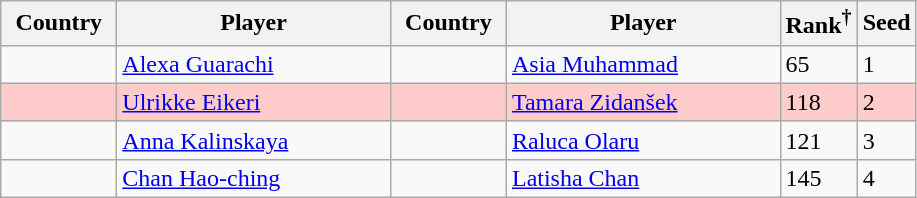<table class="sortable wikitable nowrap">
<tr>
<th width="70">Country</th>
<th width="175">Player</th>
<th width="70">Country</th>
<th width="175">Player</th>
<th>Rank<sup>†</sup></th>
<th>Seed</th>
</tr>
<tr>
<td></td>
<td><a href='#'>Alexa Guarachi</a></td>
<td></td>
<td><a href='#'>Asia Muhammad</a></td>
<td>65</td>
<td>1</td>
</tr>
<tr style="background:#fcc;">
<td></td>
<td><a href='#'>Ulrikke Eikeri</a></td>
<td></td>
<td><a href='#'>Tamara Zidanšek</a></td>
<td>118</td>
<td>2</td>
</tr>
<tr>
<td></td>
<td><a href='#'>Anna Kalinskaya</a></td>
<td></td>
<td><a href='#'>Raluca Olaru</a></td>
<td>121</td>
<td>3</td>
</tr>
<tr>
<td></td>
<td><a href='#'>Chan Hao-ching</a></td>
<td></td>
<td><a href='#'>Latisha Chan</a></td>
<td>145</td>
<td>4</td>
</tr>
</table>
